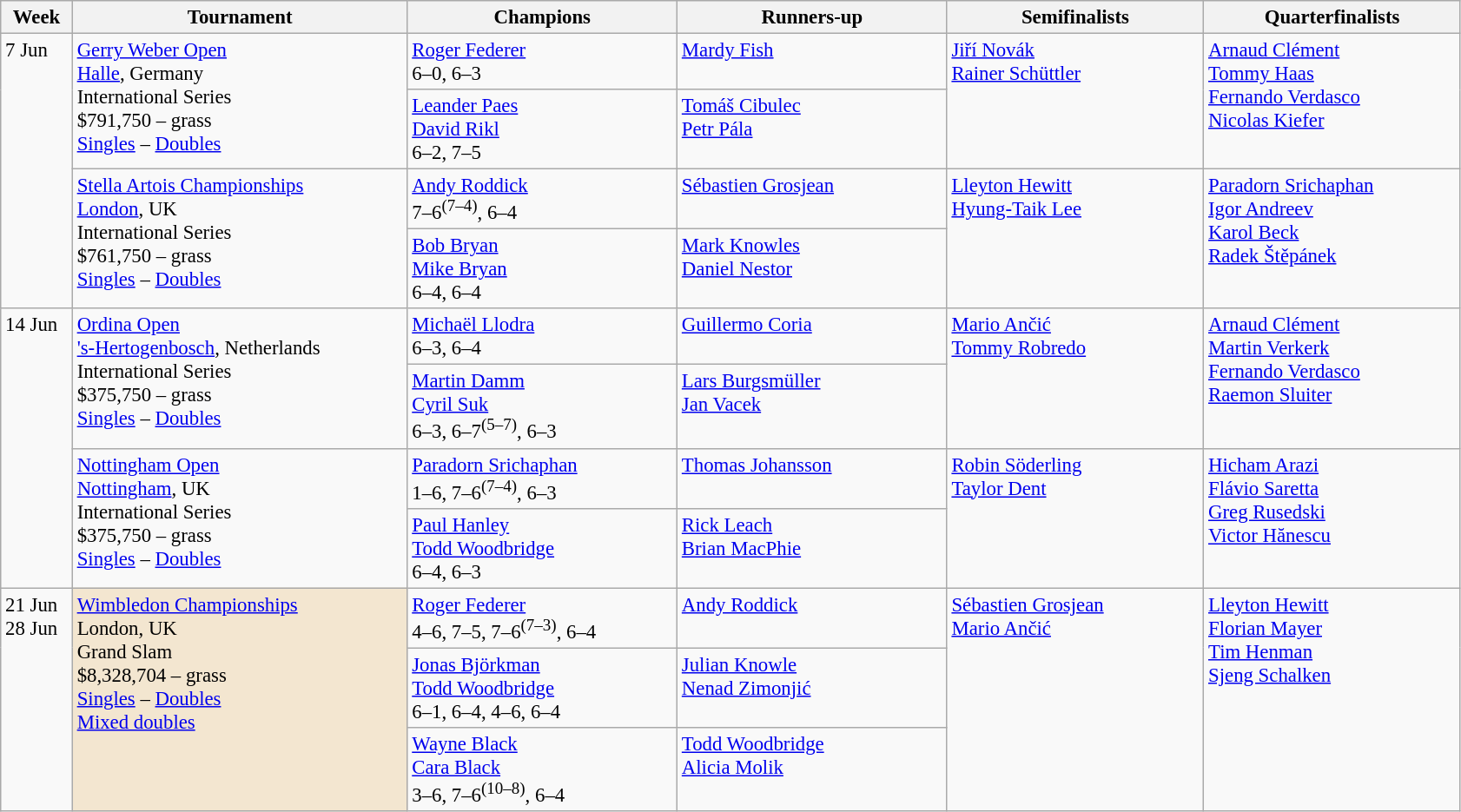<table class=wikitable style=font-size:95%>
<tr>
<th style="width:48px;">Week</th>
<th style="width:250px;">Tournament</th>
<th style="width:200px;">Champions</th>
<th style="width:200px;">Runners-up</th>
<th style="width:190px;">Semifinalists</th>
<th style="width:190px;">Quarterfinalists</th>
</tr>
<tr valign=top>
<td rowspan=4>7 Jun</td>
<td rowspan=2><a href='#'>Gerry Weber Open</a><br> <a href='#'>Halle</a>, Germany<br>International Series<br>$791,750 – grass <br> <a href='#'>Singles</a> – <a href='#'>Doubles</a></td>
<td> <a href='#'>Roger Federer</a> <br>6–0, 6–3</td>
<td> <a href='#'>Mardy Fish</a></td>
<td rowspan=2> <a href='#'>Jiří Novák</a> <br> <a href='#'>Rainer Schüttler</a></td>
<td rowspan=2> <a href='#'>Arnaud Clément</a> <br>  <a href='#'>Tommy Haas</a> <br> <a href='#'>Fernando Verdasco</a>  <br>  <a href='#'>Nicolas Kiefer</a></td>
</tr>
<tr valign=top>
<td> <a href='#'>Leander Paes</a><br> <a href='#'>David Rikl</a><br> 6–2, 7–5</td>
<td> <a href='#'>Tomáš Cibulec</a><br> <a href='#'>Petr Pála</a></td>
</tr>
<tr valign=top>
<td rowspan=2><a href='#'>Stella Artois Championships</a><br> <a href='#'>London</a>, UK<br>International Series<br>$761,750 – grass <br> <a href='#'>Singles</a> – <a href='#'>Doubles</a></td>
<td> <a href='#'>Andy Roddick</a> <br>7–6<sup>(7–4)</sup>, 6–4</td>
<td> <a href='#'>Sébastien Grosjean</a></td>
<td rowspan=2> <a href='#'>Lleyton Hewitt</a> <br> <a href='#'>Hyung-Taik Lee</a></td>
<td rowspan=2> <a href='#'>Paradorn Srichaphan</a> <br>  <a href='#'>Igor Andreev</a> <br> <a href='#'>Karol Beck</a>  <br>  <a href='#'>Radek Štěpánek</a></td>
</tr>
<tr valign=top>
<td> <a href='#'>Bob Bryan</a><br> <a href='#'>Mike Bryan</a><br> 6–4, 6–4</td>
<td> <a href='#'>Mark Knowles</a><br> <a href='#'>Daniel Nestor</a></td>
</tr>
<tr valign=top>
<td rowspan=4>14 Jun</td>
<td rowspan=2><a href='#'>Ordina Open</a><br> <a href='#'>'s-Hertogenbosch</a>, Netherlands<br>International Series<br>$375,750 – grass <br> <a href='#'>Singles</a> – <a href='#'>Doubles</a></td>
<td> <a href='#'>Michaël Llodra</a> <br>6–3, 6–4</td>
<td> <a href='#'>Guillermo Coria</a></td>
<td rowspan=2> <a href='#'>Mario Ančić</a> <br> <a href='#'>Tommy Robredo</a></td>
<td rowspan=2> <a href='#'>Arnaud Clément</a> <br>  <a href='#'>Martin Verkerk</a> <br> <a href='#'>Fernando Verdasco</a>  <br>  <a href='#'>Raemon Sluiter</a></td>
</tr>
<tr valign=top>
<td> <a href='#'>Martin Damm</a><br> <a href='#'>Cyril Suk</a><br> 6–3, 6–7<sup>(5–7)</sup>, 6–3</td>
<td> <a href='#'>Lars Burgsmüller</a><br> <a href='#'>Jan Vacek</a></td>
</tr>
<tr valign=top>
<td rowspan=2><a href='#'>Nottingham Open</a><br> <a href='#'>Nottingham</a>, UK<br>International Series<br>$375,750 – grass <br> <a href='#'>Singles</a> – <a href='#'>Doubles</a></td>
<td> <a href='#'>Paradorn Srichaphan</a> <br>1–6, 7–6<sup>(7–4)</sup>, 6–3</td>
<td> <a href='#'>Thomas Johansson</a></td>
<td rowspan=2> <a href='#'>Robin Söderling</a> <br> <a href='#'>Taylor Dent</a></td>
<td rowspan=2> <a href='#'>Hicham Arazi</a> <br>  <a href='#'>Flávio Saretta</a> <br> <a href='#'>Greg Rusedski</a>  <br>  <a href='#'>Victor Hănescu</a></td>
</tr>
<tr valign=top>
<td> <a href='#'>Paul Hanley</a><br> <a href='#'>Todd Woodbridge</a><br> 6–4, 6–3</td>
<td> <a href='#'>Rick Leach</a><br> <a href='#'>Brian MacPhie</a></td>
</tr>
<tr valign=top>
<td rowspan=3>21 Jun<br>28 Jun</td>
<td bgcolor=#F3E6D rowspan=3><a href='#'>Wimbledon Championships</a><br> London, UK<br>Grand Slam<br>$8,328,704 – grass <br> <a href='#'>Singles</a> – <a href='#'>Doubles</a> <br> <a href='#'>Mixed doubles</a></td>
<td> <a href='#'>Roger Federer</a><br>4–6, 7–5, 7–6<sup>(7–3)</sup>, 6–4</td>
<td> <a href='#'>Andy Roddick</a></td>
<td rowspan=3> <a href='#'>Sébastien Grosjean</a> <br> <a href='#'>Mario Ančić</a></td>
<td rowspan=3> <a href='#'>Lleyton Hewitt</a><br> <a href='#'>Florian Mayer</a><br> <a href='#'>Tim Henman</a><br> <a href='#'>Sjeng Schalken</a></td>
</tr>
<tr valign=top>
<td> <a href='#'>Jonas Björkman</a><br> <a href='#'>Todd Woodbridge</a><br>6–1, 6–4, 4–6, 6–4</td>
<td> <a href='#'>Julian Knowle</a><br> <a href='#'>Nenad Zimonjić</a></td>
</tr>
<tr valign=top>
<td> <a href='#'>Wayne Black</a><br> <a href='#'>Cara Black</a><br>3–6, 7–6<sup>(10–8)</sup>, 6–4</td>
<td> <a href='#'>Todd Woodbridge</a><br> <a href='#'>Alicia Molik</a></td>
</tr>
</table>
